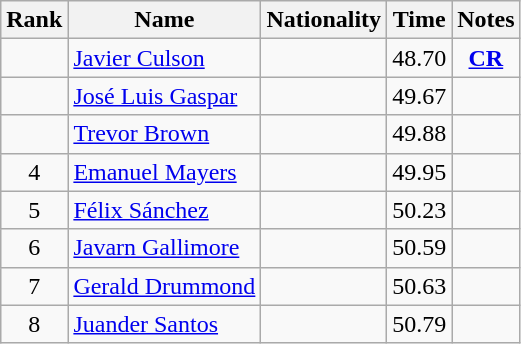<table class="wikitable sortable" style="text-align:center">
<tr>
<th>Rank</th>
<th>Name</th>
<th>Nationality</th>
<th>Time</th>
<th>Notes</th>
</tr>
<tr>
<td align=center></td>
<td align=left><a href='#'>Javier Culson</a></td>
<td align=left></td>
<td>48.70</td>
<td><strong><a href='#'>CR</a></strong></td>
</tr>
<tr>
<td align=center></td>
<td align=left><a href='#'>José Luis Gaspar</a></td>
<td align=left></td>
<td>49.67</td>
<td></td>
</tr>
<tr>
<td align=center></td>
<td align=left><a href='#'>Trevor Brown</a></td>
<td align=left></td>
<td>49.88</td>
<td></td>
</tr>
<tr>
<td align=center>4</td>
<td align=left><a href='#'>Emanuel Mayers</a></td>
<td align=left></td>
<td>49.95</td>
<td></td>
</tr>
<tr>
<td align=center>5</td>
<td align=left><a href='#'>Félix Sánchez</a></td>
<td align=left></td>
<td>50.23</td>
<td></td>
</tr>
<tr>
<td align=center>6</td>
<td align=left><a href='#'>Javarn Gallimore</a></td>
<td align=left></td>
<td>50.59</td>
<td></td>
</tr>
<tr>
<td align=center>7</td>
<td align=left><a href='#'>Gerald Drummond</a></td>
<td align=left></td>
<td>50.63</td>
<td></td>
</tr>
<tr>
<td align=center>8</td>
<td align=left><a href='#'>Juander Santos</a></td>
<td align=left></td>
<td>50.79</td>
<td></td>
</tr>
</table>
